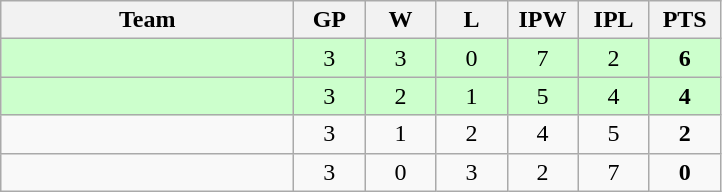<table class="wikitable" style="text-align: center">
<tr>
<th style="width: 188px">Team</th>
<th style="width: 40px">GP</th>
<th style="width: 40px">W</th>
<th style="width: 40px">L</th>
<th style="width: 40px">IPW</th>
<th style="width: 40px">IPL</th>
<th style="width: 40px">PTS</th>
</tr>
<tr style="background: #ccffcc">
<td style="text-align: left"></td>
<td>3</td>
<td>3</td>
<td>0</td>
<td>7</td>
<td>2</td>
<td><strong>6</strong></td>
</tr>
<tr style="background: #ccffcc">
<td style="text-align: left"></td>
<td>3</td>
<td>2</td>
<td>1</td>
<td>5</td>
<td>4</td>
<td><strong>4</strong></td>
</tr>
<tr>
<td style="text-align: left"></td>
<td>3</td>
<td>1</td>
<td>2</td>
<td>4</td>
<td>5</td>
<td><strong>2</strong></td>
</tr>
<tr>
<td style="text-align: left"></td>
<td>3</td>
<td>0</td>
<td>3</td>
<td>2</td>
<td>7</td>
<td><strong>0</strong></td>
</tr>
</table>
